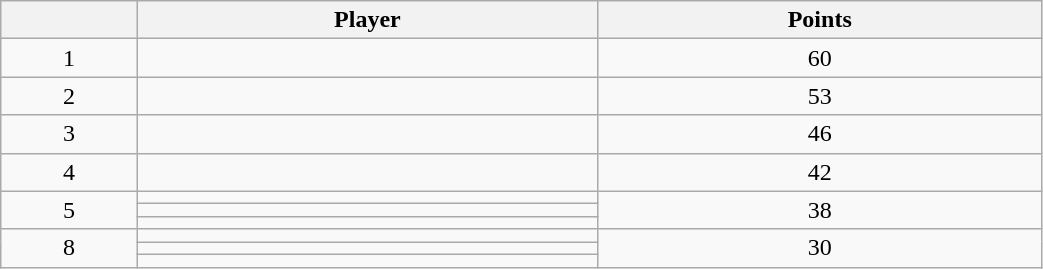<table class="wikitable sortable plainrowheaders" style="width:55%;">
<tr>
<th></th>
<th>Player</th>
<th>Points</th>
</tr>
<tr>
<td align=center>1</td>
<td align=left> </td>
<td align=center>60</td>
</tr>
<tr>
<td align=center>2</td>
<td align=left> </td>
<td align=center>53</td>
</tr>
<tr>
<td align=center>3</td>
<td align=left> </td>
<td align=center>46</td>
</tr>
<tr>
<td align=center>4</td>
<td align=left> </td>
<td align=center>42</td>
</tr>
<tr>
<td align=center rowspan="3">5</td>
<td align=left> </td>
<td align=center rowspan="3">38</td>
</tr>
<tr>
<td align=left> </td>
</tr>
<tr>
<td align=left> </td>
</tr>
<tr>
<td align=center rowspan="3">8</td>
<td align=left> </td>
<td align=center rowspan="3">30</td>
</tr>
<tr>
<td align=left> </td>
</tr>
<tr>
<td align=left> </td>
</tr>
</table>
